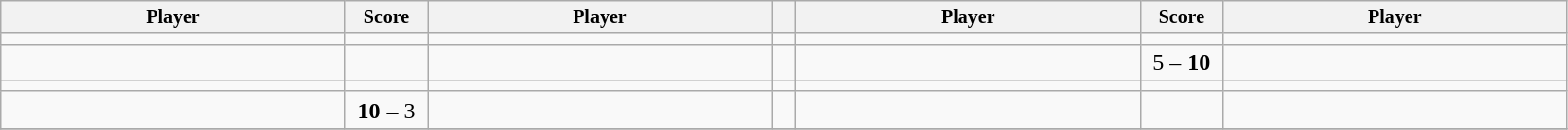<table class="wikitable">
<tr style="font-size:10pt;font-weight:bold">
<th width=230>Player</th>
<th width=50>Score</th>
<th width=230>Player</th>
<th width=10></th>
<th width=230>Player</th>
<th width=50>Score</th>
<th width=230>Player</th>
</tr>
<tr>
<td></td>
<td align=center></td>
<td></td>
<td></td>
<td></td>
<td align=center></td>
<td></td>
</tr>
<tr>
<td></td>
<td align=center></td>
<td></td>
<td></td>
<td></td>
<td align=center>5 – <strong>10</strong></td>
<td></td>
</tr>
<tr>
<td></td>
<td align=center></td>
<td></td>
<td></td>
<td></td>
<td align=center></td>
<td></td>
</tr>
<tr>
<td></td>
<td align=center><strong>10</strong> – 3</td>
<td></td>
<td></td>
<td></td>
<td align=center></td>
<td></td>
</tr>
<tr>
</tr>
</table>
